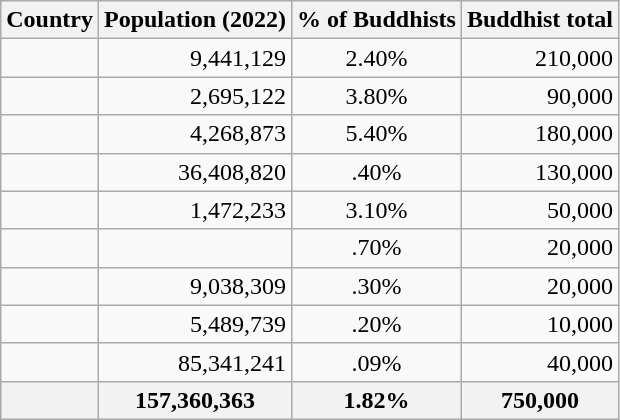<table class="sortable wikitable">
<tr>
<th>Country</th>
<th>Population (2022)</th>
<th>% of Buddhists</th>
<th>Buddhist total</th>
</tr>
<tr>
<td></td>
<td align="right">9,441,129</td>
<td align="center">2.40%</td>
<td align="right">210,000</td>
</tr>
<tr>
<td></td>
<td align="right">2,695,122</td>
<td align="center">3.80%</td>
<td align="right">90,000</td>
</tr>
<tr>
<td></td>
<td align="right">4,268,873</td>
<td align="center">5.40%</td>
<td align="right">180,000</td>
</tr>
<tr>
<td></td>
<td align="right">36,408,820</td>
<td align="center">.40%</td>
<td align="right">130,000</td>
</tr>
<tr>
<td></td>
<td align="right">1,472,233</td>
<td align="center">3.10%</td>
<td align="right">50,000</td>
</tr>
<tr>
<td></td>
<td align="right"></td>
<td align="center">.70%</td>
<td align="right">20,000</td>
</tr>
<tr>
<td></td>
<td align="right">9,038,309</td>
<td align="center">.30%</td>
<td align="right">20,000</td>
</tr>
<tr>
<td></td>
<td align="right">5,489,739</td>
<td align="center">.20%</td>
<td align="right">10,000</td>
</tr>
<tr>
<td></td>
<td align="right">85,341,241</td>
<td align="center">.09%</td>
<td align="right">40,000</td>
</tr>
<tr bgcolor=#99FFFF>
<th></th>
<th>157,360,363</th>
<th>1.82%</th>
<th>750,000</th>
</tr>
</table>
